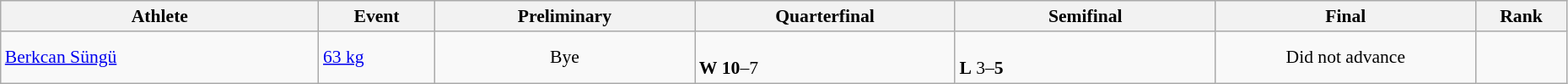<table class="wikitable" width="98%" style="text-align:left; font-size:90%">
<tr>
<th width="11%">Athlete</th>
<th width="4%">Event</th>
<th width="9%">Preliminary</th>
<th width="9%">Quarterfinal</th>
<th width="9%">Semifinal</th>
<th width="9%">Final</th>
<th width="3%">Rank</th>
</tr>
<tr>
<td><a href='#'>Berkcan Süngü</a></td>
<td><a href='#'>63 kg</a></td>
<td align=center>Bye</td>
<td><br><strong>W</strong> <strong>10</strong>–7</td>
<td><br><strong>L</strong> 3–<strong>5</strong></td>
<td colspan=1 align=center>Did not advance</td>
<td align=center></td>
</tr>
</table>
